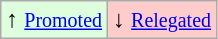<table class="wikitable" align="center">
<tr>
<td style="background:#ddffdd">↑ <small><a href='#'>Promoted</a></small></td>
<td style="background:#ffcccc">↓ <small><a href='#'>Relegated</a></small></td>
</tr>
</table>
